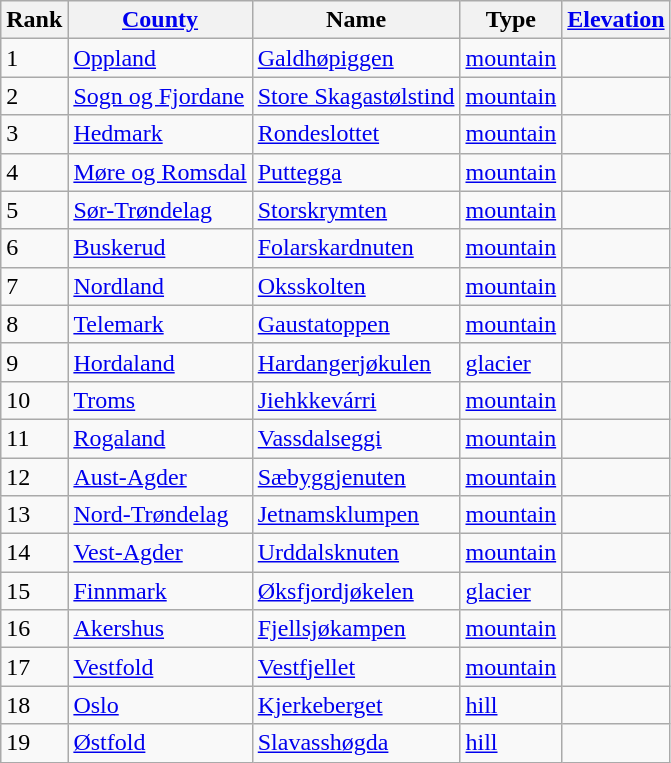<table class="wikitable sortable">
<tr>
<th>Rank</th>
<th><a href='#'>County</a></th>
<th>Name</th>
<th>Type</th>
<th><a href='#'>Elevation</a></th>
</tr>
<tr>
<td>1</td>
<td><a href='#'>Oppland</a></td>
<td><a href='#'>Galdhøpiggen</a></td>
<td><a href='#'>mountain</a></td>
<td></td>
</tr>
<tr>
<td>2</td>
<td><a href='#'>Sogn og Fjordane</a></td>
<td><a href='#'>Store Skagastølstind</a></td>
<td><a href='#'>mountain</a></td>
<td></td>
</tr>
<tr>
<td>3</td>
<td><a href='#'>Hedmark</a></td>
<td><a href='#'>Rondeslottet</a></td>
<td><a href='#'>mountain</a></td>
<td></td>
</tr>
<tr>
<td>4</td>
<td><a href='#'>Møre og Romsdal</a></td>
<td><a href='#'>Puttegga</a></td>
<td><a href='#'>mountain</a></td>
<td></td>
</tr>
<tr>
<td>5</td>
<td><a href='#'>Sør-Trøndelag</a></td>
<td><a href='#'>Storskrymten</a></td>
<td><a href='#'>mountain</a></td>
<td></td>
</tr>
<tr>
<td>6</td>
<td><a href='#'>Buskerud</a></td>
<td><a href='#'>Folarskardnuten</a></td>
<td><a href='#'>mountain</a></td>
<td></td>
</tr>
<tr>
<td>7</td>
<td><a href='#'>Nordland</a></td>
<td><a href='#'>Oksskolten</a></td>
<td><a href='#'>mountain</a></td>
<td></td>
</tr>
<tr>
<td>8</td>
<td><a href='#'>Telemark</a></td>
<td><a href='#'>Gaustatoppen</a></td>
<td><a href='#'>mountain</a></td>
<td></td>
</tr>
<tr>
<td>9</td>
<td><a href='#'>Hordaland</a></td>
<td><a href='#'>Hardangerjøkulen</a></td>
<td><a href='#'>glacier</a></td>
<td></td>
</tr>
<tr>
<td>10</td>
<td><a href='#'>Troms</a></td>
<td><a href='#'>Jiehkkevárri</a></td>
<td><a href='#'>mountain</a></td>
<td></td>
</tr>
<tr>
<td>11</td>
<td><a href='#'>Rogaland</a></td>
<td><a href='#'>Vassdalseggi</a></td>
<td><a href='#'>mountain</a></td>
<td></td>
</tr>
<tr>
<td>12</td>
<td><a href='#'>Aust-Agder</a></td>
<td><a href='#'>Sæbyggjenuten</a></td>
<td><a href='#'>mountain</a></td>
<td></td>
</tr>
<tr>
<td>13</td>
<td><a href='#'>Nord-Trøndelag</a></td>
<td><a href='#'>Jetnamsklumpen</a></td>
<td><a href='#'>mountain</a></td>
<td></td>
</tr>
<tr>
<td>14</td>
<td><a href='#'>Vest-Agder</a></td>
<td><a href='#'>Urddalsknuten</a></td>
<td><a href='#'>mountain</a></td>
<td></td>
</tr>
<tr>
<td>15</td>
<td><a href='#'>Finnmark</a></td>
<td><a href='#'>Øksfjordjøkelen</a></td>
<td><a href='#'>glacier</a></td>
<td></td>
</tr>
<tr>
<td>16</td>
<td><a href='#'>Akershus</a></td>
<td><a href='#'>Fjellsjøkampen</a></td>
<td><a href='#'>mountain</a></td>
<td></td>
</tr>
<tr>
<td>17</td>
<td><a href='#'>Vestfold</a></td>
<td><a href='#'>Vestfjellet</a></td>
<td><a href='#'>mountain</a></td>
<td></td>
</tr>
<tr>
<td>18</td>
<td><a href='#'>Oslo</a></td>
<td><a href='#'>Kjerkeberget</a></td>
<td><a href='#'>hill</a></td>
<td></td>
</tr>
<tr>
<td>19</td>
<td><a href='#'>Østfold</a></td>
<td><a href='#'>Slavasshøgda</a></td>
<td><a href='#'>hill</a></td>
<td></td>
</tr>
</table>
